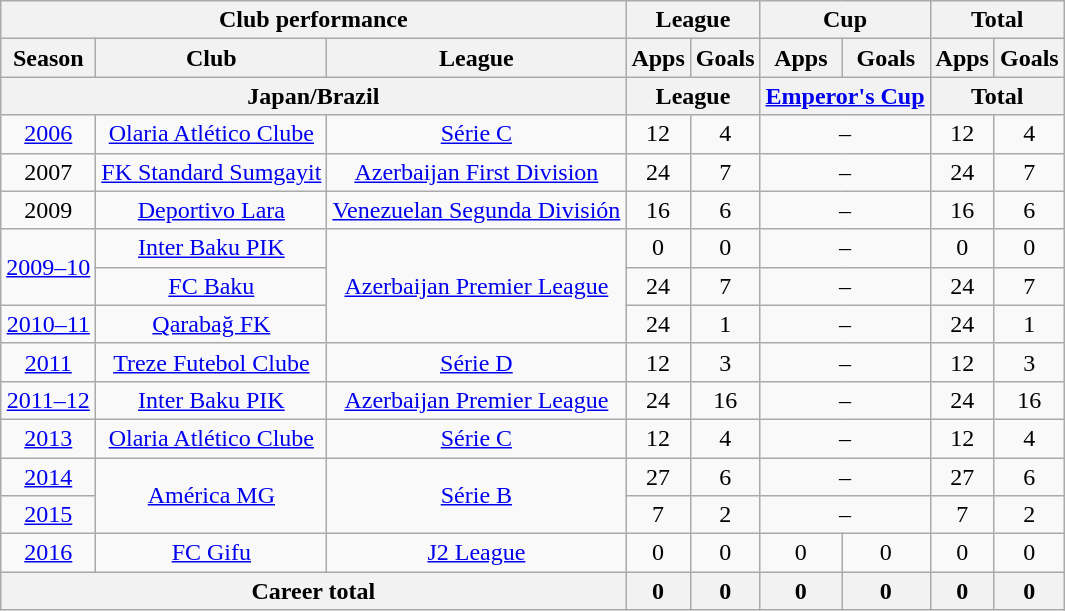<table class="wikitable" style="text-align:center">
<tr>
<th colspan=3>Club performance</th>
<th colspan=2>League</th>
<th colspan=2>Cup</th>
<th colspan=2>Total</th>
</tr>
<tr>
<th>Season</th>
<th>Club</th>
<th>League</th>
<th>Apps</th>
<th>Goals</th>
<th>Apps</th>
<th>Goals</th>
<th>Apps</th>
<th>Goals</th>
</tr>
<tr>
<th colspan=3>Japan/Brazil</th>
<th colspan=2>League</th>
<th colspan=2><a href='#'>Emperor's Cup</a></th>
<th colspan=2>Total</th>
</tr>
<tr>
<td><a href='#'>2006</a></td>
<td rowspan=1><a href='#'>Olaria Atlético Clube</a></td>
<td><a href='#'>Série C</a></td>
<td>12</td>
<td>4</td>
<td colspan="2">–</td>
<td>12</td>
<td>4</td>
</tr>
<tr>
<td>2007</td>
<td><a href='#'>FK Standard Sumgayit</a></td>
<td><a href='#'>Azerbaijan First Division</a></td>
<td>24</td>
<td>7</td>
<td colspan="2">–</td>
<td>24</td>
<td>7</td>
</tr>
<tr>
<td>2009</td>
<td><a href='#'>Deportivo Lara</a></td>
<td><a href='#'>Venezuelan Segunda División</a></td>
<td>16</td>
<td>6</td>
<td colspan="2">–</td>
<td>16</td>
<td>6</td>
</tr>
<tr>
<td rowspan=2><a href='#'>2009–10</a></td>
<td><a href='#'>Inter Baku PIK</a></td>
<td rowspan=3><a href='#'>Azerbaijan Premier League</a></td>
<td>0</td>
<td>0</td>
<td colspan="2">–</td>
<td>0</td>
<td>0</td>
</tr>
<tr>
<td><a href='#'>FC Baku</a></td>
<td>24</td>
<td>7</td>
<td colspan="2">–</td>
<td>24</td>
<td>7</td>
</tr>
<tr>
<td><a href='#'>2010–11</a></td>
<td><a href='#'>Qarabağ FK</a></td>
<td>24</td>
<td>1</td>
<td colspan="2">–</td>
<td>24</td>
<td>1</td>
</tr>
<tr>
<td><a href='#'>2011</a></td>
<td><a href='#'>Treze Futebol Clube</a></td>
<td><a href='#'>Série D</a></td>
<td>12</td>
<td>3</td>
<td colspan="2">–</td>
<td>12</td>
<td>3</td>
</tr>
<tr>
<td><a href='#'>2011–12</a></td>
<td><a href='#'>Inter Baku PIK</a></td>
<td><a href='#'>Azerbaijan Premier League</a></td>
<td>24</td>
<td>16</td>
<td colspan="2">–</td>
<td>24</td>
<td>16</td>
</tr>
<tr>
<td><a href='#'>2013</a></td>
<td><a href='#'>Olaria Atlético Clube</a></td>
<td><a href='#'>Série C</a></td>
<td>12</td>
<td>4</td>
<td colspan="2">–</td>
<td>12</td>
<td>4</td>
</tr>
<tr>
<td><a href='#'>2014</a></td>
<td rowspan=2><a href='#'>América MG</a></td>
<td rowspan=2><a href='#'>Série B</a></td>
<td>27</td>
<td>6</td>
<td colspan="2">–</td>
<td>27</td>
<td>6</td>
</tr>
<tr>
<td><a href='#'>2015</a></td>
<td>7</td>
<td>2</td>
<td colspan="2">–</td>
<td>7</td>
<td>2</td>
</tr>
<tr>
<td><a href='#'>2016</a></td>
<td rowspan="1"><a href='#'>FC Gifu</a></td>
<td rowspan="1"><a href='#'>J2 League</a></td>
<td>0</td>
<td>0</td>
<td>0</td>
<td>0</td>
<td>0</td>
<td>0</td>
</tr>
<tr>
<th colspan=3>Career total</th>
<th>0</th>
<th>0</th>
<th>0</th>
<th>0</th>
<th>0</th>
<th>0</th>
</tr>
</table>
